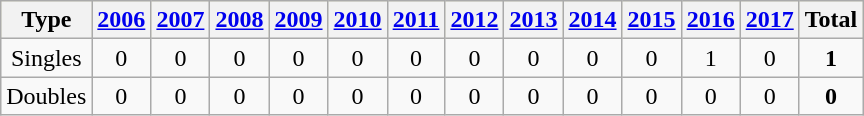<table class="wikitable">
<tr style="background:#ffc;">
<th scope="col">Type</th>
<th scope="col"><a href='#'>2006</a></th>
<th scope="col"><a href='#'>2007</a></th>
<th scope="col"><a href='#'>2008</a></th>
<th scope="col"><a href='#'>2009</a></th>
<th scope="col"><a href='#'>2010</a></th>
<th scope="col"><a href='#'>2011</a></th>
<th scope="col"><a href='#'>2012</a></th>
<th scope="col"><a href='#'>2013</a></th>
<th scope="col"><a href='#'>2014</a></th>
<th scope="col"><a href='#'>2015</a></th>
<th scope="col"><a href='#'>2016</a></th>
<th scope="col"><a href='#'>2017</a></th>
<th scope="col">Total</th>
</tr>
<tr align=center>
<td>Singles</td>
<td>0</td>
<td>0</td>
<td>0</td>
<td>0</td>
<td>0</td>
<td>0</td>
<td>0</td>
<td>0</td>
<td>0</td>
<td>0</td>
<td>1</td>
<td>0</td>
<td><strong>1</strong></td>
</tr>
<tr align=center>
<td>Doubles</td>
<td>0</td>
<td>0</td>
<td>0</td>
<td>0</td>
<td>0</td>
<td>0</td>
<td>0</td>
<td>0</td>
<td>0</td>
<td>0</td>
<td>0</td>
<td>0</td>
<td><strong>0</strong></td>
</tr>
</table>
